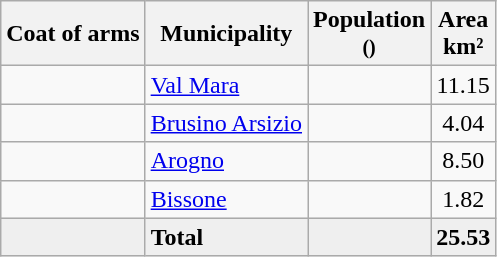<table class="wikitable">
<tr>
<th>Coat of arms</th>
<th>Municipality</th>
<th>Population<br><small>()</small></th>
<th>Area <br>km²</th>
</tr>
<tr>
<td></td>
<td><a href='#'>Val Mara</a></td>
<td align="center"></td>
<td align="center">11.15</td>
</tr>
<tr>
<td></td>
<td><a href='#'>Brusino Arsizio</a></td>
<td align="center"></td>
<td align="center">4.04</td>
</tr>
<tr>
<td></td>
<td><a href='#'>Arogno</a></td>
<td align="center"></td>
<td align="center">8.50</td>
</tr>
<tr>
<td></td>
<td><a href='#'>Bissone</a></td>
<td align="center"></td>
<td align="center">1.82</td>
</tr>
<tr>
<td bgcolor="#EFEFEF"></td>
<td bgcolor="#EFEFEF"><strong>Total</strong></td>
<td bgcolor="#EFEFEF" align="center"></td>
<td bgcolor="#EFEFEF" align="center"><strong>25.53</strong></td>
</tr>
</table>
